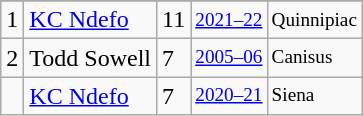<table class="wikitable">
<tr>
</tr>
<tr>
<td>1</td>
<td><a href='#'>KC Ndefo</a></td>
<td>11</td>
<td style="font-size:80%;"><a href='#'>2021–22</a></td>
<td style="font-size:80%;">Quinnipiac</td>
</tr>
<tr>
<td>2</td>
<td>Todd Sowell</td>
<td>7</td>
<td style="font-size:80%;"><a href='#'>2005–06</a></td>
<td style="font-size:80%;">Canisus</td>
</tr>
<tr>
<td></td>
<td><a href='#'>KC Ndefo</a></td>
<td>7</td>
<td style="font-size:80%;"><a href='#'>2020–21</a></td>
<td style="font-size:80%;">Siena</td>
</tr>
</table>
